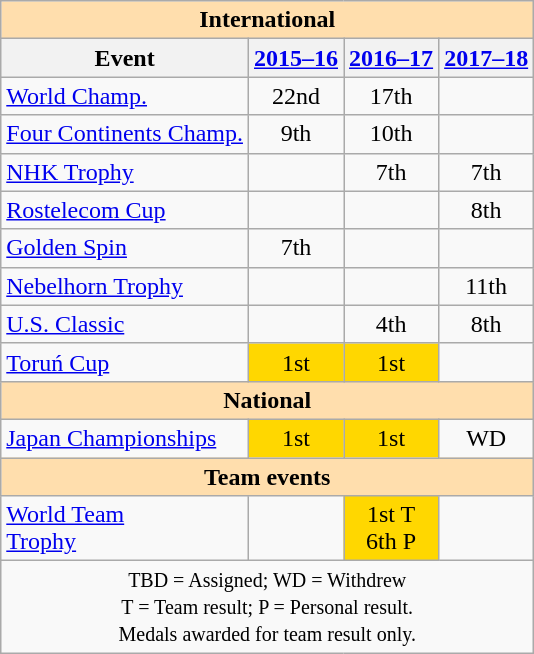<table class="wikitable" style="text-align:center">
<tr>
<th style="background-color: #ffdead; " colspan=4 align=center>International</th>
</tr>
<tr>
<th>Event</th>
<th><a href='#'>2015–16</a></th>
<th><a href='#'>2016–17</a></th>
<th><a href='#'>2017–18</a></th>
</tr>
<tr>
<td align=left><a href='#'>World Champ.</a></td>
<td>22nd</td>
<td>17th</td>
<td></td>
</tr>
<tr>
<td align=left><a href='#'>Four Continents Champ.</a></td>
<td>9th</td>
<td>10th</td>
<td></td>
</tr>
<tr>
<td align=left> <a href='#'>NHK Trophy</a></td>
<td></td>
<td>7th</td>
<td>7th</td>
</tr>
<tr>
<td align=left> <a href='#'>Rostelecom Cup</a></td>
<td></td>
<td></td>
<td>8th</td>
</tr>
<tr>
<td align=left> <a href='#'>Golden Spin</a></td>
<td>7th</td>
<td></td>
<td></td>
</tr>
<tr>
<td align=left> <a href='#'>Nebelhorn Trophy</a></td>
<td></td>
<td></td>
<td>11th</td>
</tr>
<tr>
<td align=left> <a href='#'>U.S. Classic</a></td>
<td></td>
<td>4th</td>
<td>8th</td>
</tr>
<tr>
<td align=left><a href='#'>Toruń Cup</a></td>
<td bgcolor=gold>1st</td>
<td bgcolor=gold>1st</td>
<td></td>
</tr>
<tr>
<th style="background-color: #ffdead; " colspan=4 align=center>National</th>
</tr>
<tr>
<td align=left><a href='#'>Japan Championships</a></td>
<td bgcolor=gold>1st</td>
<td bgcolor=gold>1st</td>
<td>WD</td>
</tr>
<tr>
<th style="background-color: #ffdead; " colspan=4 align=center>Team events</th>
</tr>
<tr>
<td align=left><a href='#'>World Team <br> Trophy</a></td>
<td></td>
<td bgcolor=gold>1st T <br> 6th P</td>
<td></td>
</tr>
<tr>
<td colspan=4 align=center><small> TBD = Assigned; WD = Withdrew <br> T = Team result; P = Personal result. <br> Medals awarded for team result only.</small></td>
</tr>
</table>
